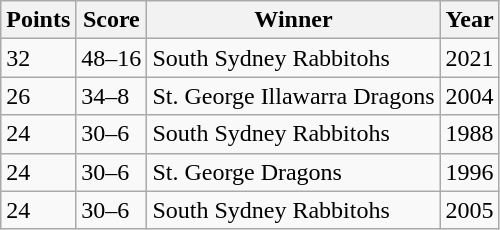<table class="wikitable">
<tr>
<th>Points</th>
<th>Score</th>
<th>Winner</th>
<th>Year</th>
</tr>
<tr>
<td>32</td>
<td>48–16</td>
<td>South Sydney Rabbitohs</td>
<td>2021</td>
</tr>
<tr>
<td>26</td>
<td>34–8</td>
<td>St. George Illawarra Dragons</td>
<td>2004</td>
</tr>
<tr>
<td>24</td>
<td>30–6</td>
<td>South Sydney Rabbitohs</td>
<td>1988</td>
</tr>
<tr>
<td>24</td>
<td>30–6</td>
<td>St. George Dragons</td>
<td>1996</td>
</tr>
<tr>
<td>24</td>
<td>30–6</td>
<td>South Sydney Rabbitohs</td>
<td>2005</td>
</tr>
</table>
